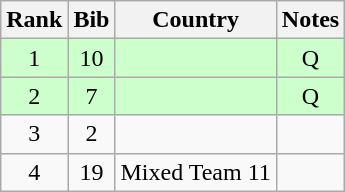<table class="wikitable" style="text-align:center;">
<tr>
<th>Rank</th>
<th>Bib</th>
<th>Country</th>
<th>Notes</th>
</tr>
<tr bgcolor=ccffcc>
<td>1</td>
<td>10</td>
<td align=left></td>
<td>Q</td>
</tr>
<tr bgcolor=ccffcc>
<td>2</td>
<td>7</td>
<td align=left></td>
<td>Q</td>
</tr>
<tr>
<td>3</td>
<td>2</td>
<td align=left></td>
<td></td>
</tr>
<tr>
<td>4</td>
<td>19</td>
<td align=left>Mixed Team 11</td>
<td></td>
</tr>
</table>
